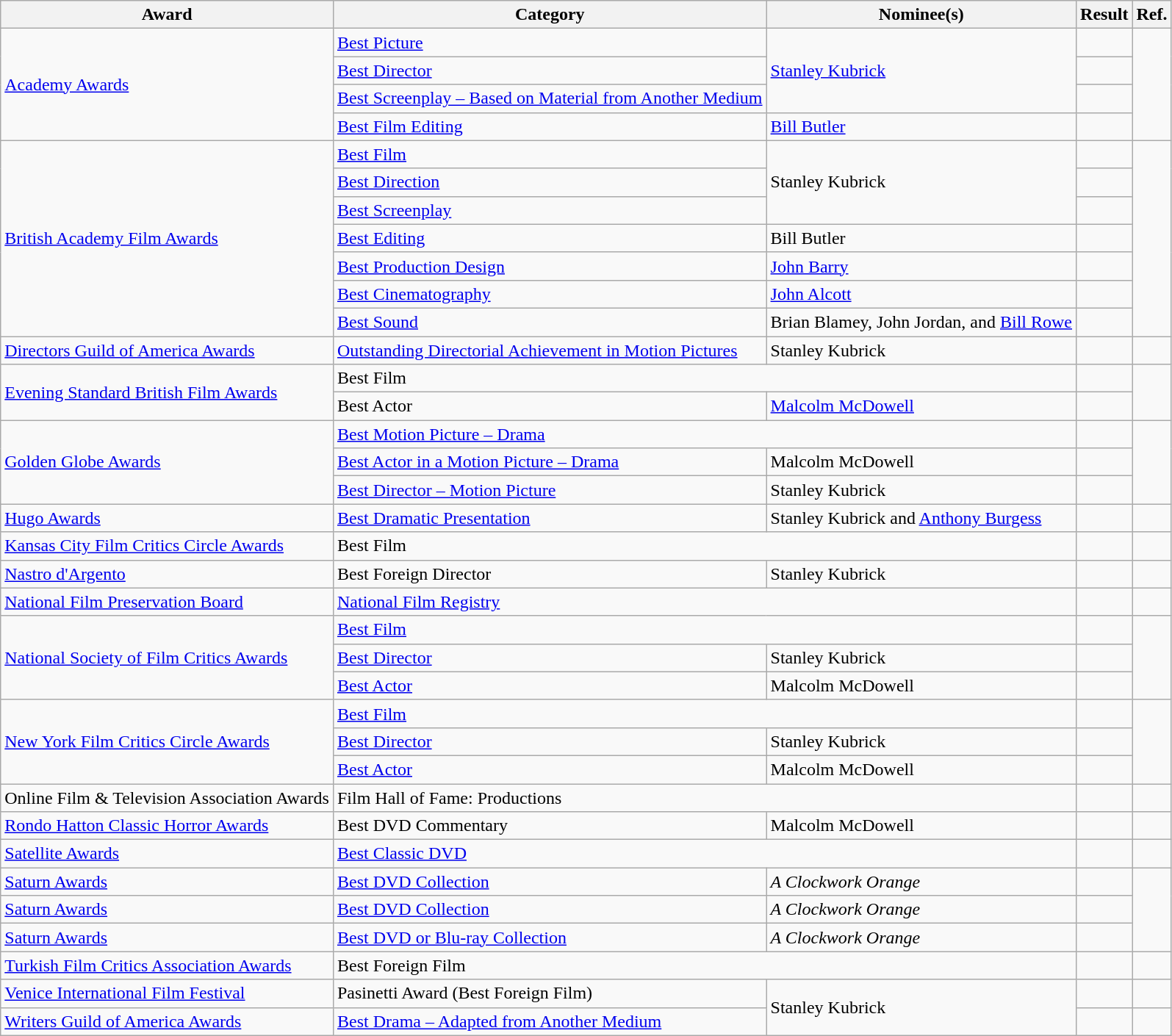<table class="wikitable plainrowheaders">
<tr>
<th>Award</th>
<th>Category</th>
<th>Nominee(s)</th>
<th>Result</th>
<th>Ref.</th>
</tr>
<tr>
<td rowspan="4"><a href='#'>Academy Awards</a></td>
<td><a href='#'>Best Picture</a></td>
<td rowspan="3"><a href='#'>Stanley Kubrick</a></td>
<td></td>
<td align="center" rowspan="4"></td>
</tr>
<tr>
<td><a href='#'>Best Director</a></td>
<td></td>
</tr>
<tr>
<td><a href='#'>Best Screenplay – Based on Material from Another Medium</a></td>
<td></td>
</tr>
<tr>
<td><a href='#'>Best Film Editing</a></td>
<td><a href='#'>Bill Butler</a></td>
<td></td>
</tr>
<tr>
<td rowspan="7"><a href='#'>British Academy Film Awards</a></td>
<td><a href='#'>Best Film</a></td>
<td rowspan="3">Stanley Kubrick</td>
<td></td>
<td align="center" rowspan="7"></td>
</tr>
<tr>
<td><a href='#'>Best Direction</a></td>
<td></td>
</tr>
<tr>
<td><a href='#'>Best Screenplay</a></td>
<td></td>
</tr>
<tr>
<td><a href='#'>Best Editing</a></td>
<td>Bill Butler</td>
<td></td>
</tr>
<tr>
<td><a href='#'>Best Production Design</a></td>
<td><a href='#'>John Barry</a></td>
<td></td>
</tr>
<tr>
<td><a href='#'>Best Cinematography</a></td>
<td><a href='#'>John Alcott</a></td>
<td></td>
</tr>
<tr>
<td><a href='#'>Best Sound</a></td>
<td>Brian Blamey, John Jordan, and <a href='#'>Bill Rowe</a></td>
<td></td>
</tr>
<tr>
<td><a href='#'>Directors Guild of America Awards</a></td>
<td><a href='#'>Outstanding Directorial Achievement in Motion Pictures</a></td>
<td>Stanley Kubrick</td>
<td></td>
<td align="center"></td>
</tr>
<tr>
<td rowspan="2"><a href='#'>Evening Standard British Film Awards</a></td>
<td colspan="2">Best Film</td>
<td></td>
<td align="center" rowspan="2"></td>
</tr>
<tr>
<td>Best Actor</td>
<td><a href='#'>Malcolm McDowell</a></td>
<td></td>
</tr>
<tr>
<td rowspan="3"><a href='#'>Golden Globe Awards</a></td>
<td colspan="2"><a href='#'>Best Motion Picture – Drama</a></td>
<td></td>
<td align="center" rowspan="3"></td>
</tr>
<tr>
<td><a href='#'>Best Actor in a Motion Picture – Drama</a></td>
<td>Malcolm McDowell</td>
<td></td>
</tr>
<tr>
<td><a href='#'>Best Director – Motion Picture</a></td>
<td>Stanley Kubrick</td>
<td></td>
</tr>
<tr>
<td><a href='#'>Hugo Awards</a></td>
<td><a href='#'>Best Dramatic Presentation</a></td>
<td>Stanley Kubrick and <a href='#'>Anthony Burgess</a></td>
<td></td>
<td align="center"></td>
</tr>
<tr>
<td><a href='#'>Kansas City Film Critics Circle Awards</a></td>
<td colspan="2">Best Film</td>
<td></td>
<td align="center"></td>
</tr>
<tr>
<td><a href='#'>Nastro d'Argento</a></td>
<td>Best Foreign Director</td>
<td>Stanley Kubrick</td>
<td></td>
<td align="center"></td>
</tr>
<tr>
<td><a href='#'>National Film Preservation Board</a></td>
<td colspan="2"><a href='#'>National Film Registry</a></td>
<td></td>
<td align="center"></td>
</tr>
<tr>
<td rowspan="3"><a href='#'>National Society of Film Critics Awards</a></td>
<td colspan="2"><a href='#'>Best Film</a></td>
<td></td>
<td align="center" rowspan="3"></td>
</tr>
<tr>
<td><a href='#'>Best Director</a></td>
<td>Stanley Kubrick</td>
<td></td>
</tr>
<tr>
<td><a href='#'>Best Actor</a></td>
<td>Malcolm McDowell</td>
<td></td>
</tr>
<tr>
<td rowspan="3"><a href='#'>New York Film Critics Circle Awards</a></td>
<td colspan="2"><a href='#'>Best Film</a></td>
<td></td>
<td align="center" rowspan="3"></td>
</tr>
<tr>
<td><a href='#'>Best Director</a></td>
<td>Stanley Kubrick</td>
<td></td>
</tr>
<tr>
<td><a href='#'>Best Actor</a></td>
<td>Malcolm McDowell</td>
<td></td>
</tr>
<tr>
<td>Online Film & Television Association Awards</td>
<td colspan="2">Film Hall of Fame: Productions</td>
<td></td>
<td align="center"></td>
</tr>
<tr>
<td><a href='#'>Rondo Hatton Classic Horror Awards</a></td>
<td>Best DVD Commentary</td>
<td>Malcolm McDowell</td>
<td></td>
<td align="center"></td>
</tr>
<tr>
<td><a href='#'>Satellite Awards</a></td>
<td colspan="2"><a href='#'>Best Classic DVD</a></td>
<td></td>
<td align="center"></td>
</tr>
<tr>
<td><a href='#'>Saturn Awards</a> </td>
<td><a href='#'>Best DVD Collection</a></td>
<td><em>A Clockwork Orange</em> </td>
<td></td>
<td align="center" rowspan="3"></td>
</tr>
<tr>
<td><a href='#'>Saturn Awards</a> </td>
<td><a href='#'>Best DVD Collection</a></td>
<td><em>A Clockwork Orange</em> </td>
<td></td>
</tr>
<tr>
<td><a href='#'>Saturn Awards</a> </td>
<td><a href='#'>Best DVD or Blu-ray Collection</a></td>
<td><em>A Clockwork Orange</em> </td>
<td></td>
</tr>
<tr>
<td><a href='#'>Turkish Film Critics Association Awards</a></td>
<td colspan="2">Best Foreign Film</td>
<td></td>
<td align="center"></td>
</tr>
<tr>
<td><a href='#'>Venice International Film Festival</a></td>
<td>Pasinetti Award (Best Foreign Film)</td>
<td rowspan="2">Stanley Kubrick</td>
<td></td>
<td align="center"></td>
</tr>
<tr>
<td><a href='#'>Writers Guild of America Awards</a></td>
<td><a href='#'>Best Drama – Adapted from Another Medium</a></td>
<td></td>
<td align="center"></td>
</tr>
</table>
